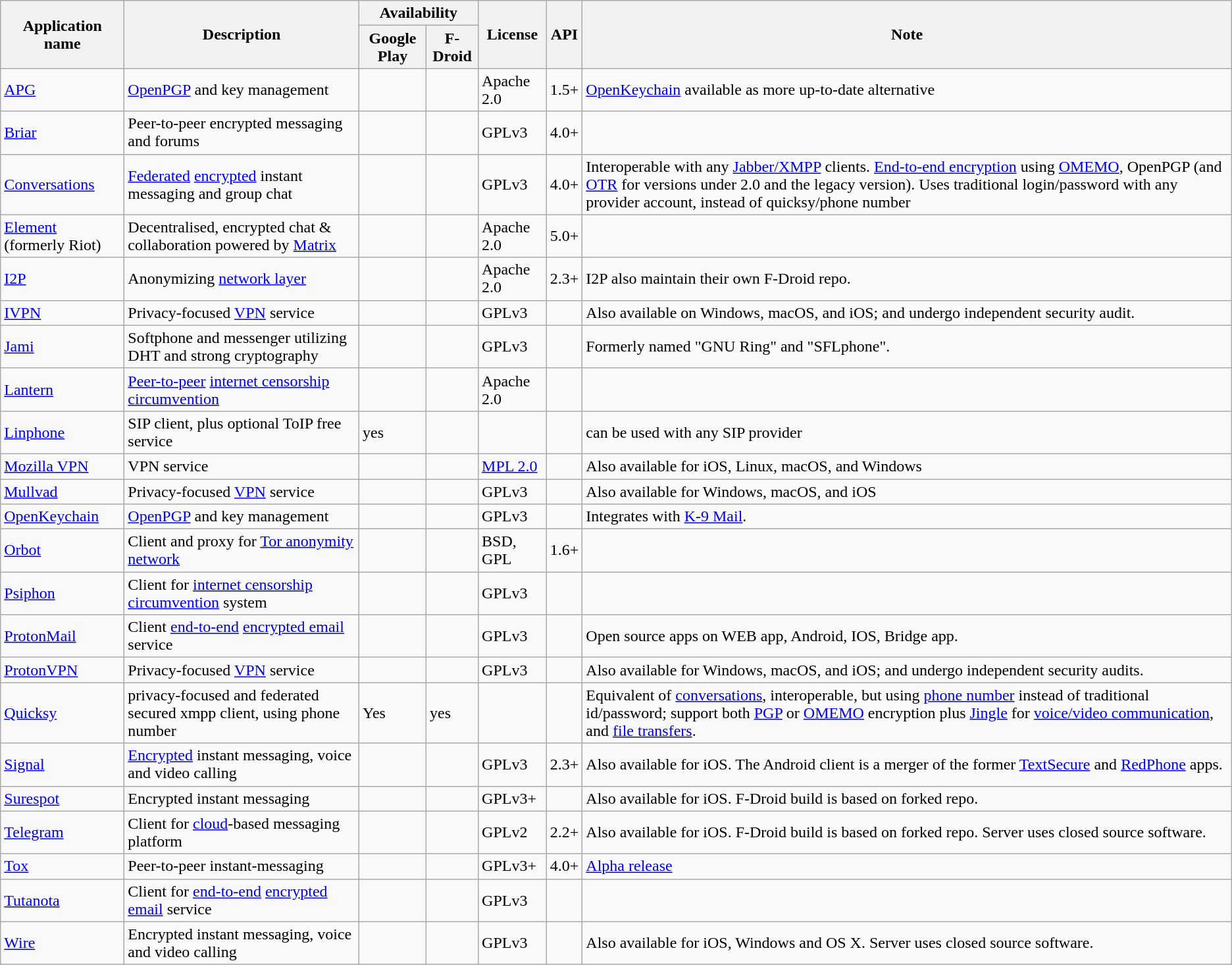<table class="wikitable">
<tr>
<th rowspan="2">Application name</th>
<th rowspan="2">Description</th>
<th colspan="2">Availability</th>
<th rowspan="2">License</th>
<th rowspan="2">API</th>
<th rowspan="2">Note</th>
</tr>
<tr>
<th>Google Play</th>
<th>F-Droid</th>
</tr>
<tr>
<td><a href='#'>APG</a></td>
<td><a href='#'>OpenPGP</a> and key management</td>
<td> <br></td>
<td></td>
<td>Apache 2.0</td>
<td>1.5+</td>
<td><a href='#'>OpenKeychain</a> available as more up-to-date alternative</td>
</tr>
<tr>
<td><a href='#'>Briar</a></td>
<td>Peer-to-peer encrypted messaging and forums</td>
<td></td>
<td></td>
<td>GPLv3</td>
<td>4.0+</td>
<td></td>
</tr>
<tr>
<td><a href='#'>Conversations</a></td>
<td><a href='#'>Federated</a> <a href='#'>encrypted</a> instant messaging and group chat</td>
<td></td>
<td> </td>
<td>GPLv3</td>
<td>4.0+</td>
<td>Interoperable with any <a href='#'>Jabber/XMPP</a> clients. <a href='#'>End-to-end encryption</a> using <a href='#'>OMEMO</a>, OpenPGP (and <a href='#'>OTR</a> for versions under 2.0 and the legacy version). Uses traditional login/password with any provider account, instead of quicksy/phone number</td>
</tr>
<tr>
<td><a href='#'>Element</a> (formerly Riot)</td>
<td>Decentralised, encrypted chat & collaboration powered by <a href='#'>Matrix</a></td>
<td></td>
<td> </td>
<td>Apache 2.0</td>
<td>5.0+</td>
<td></td>
</tr>
<tr>
<td><a href='#'>I2P</a></td>
<td>Anonymizing <a href='#'>network layer</a></td>
<td></td>
<td> </td>
<td>Apache 2.0</td>
<td>2.3+</td>
<td>I2P also maintain their own F-Droid repo.</td>
</tr>
<tr>
<td><a href='#'>IVPN</a></td>
<td>Privacy-focused <a href='#'>VPN</a> service</td>
<td></td>
<td> </td>
<td>GPLv3</td>
<td></td>
<td>Also available on Windows, macOS, and iOS; and undergo independent security audit.</td>
</tr>
<tr>
<td><a href='#'>Jami</a></td>
<td>Softphone and messenger utilizing DHT and strong cryptography</td>
<td></td>
<td></td>
<td>GPLv3</td>
<td></td>
<td>Formerly named "GNU Ring" and "SFLphone".</td>
</tr>
<tr>
<td><a href='#'>Lantern</a></td>
<td><a href='#'>Peer-to-peer</a> <a href='#'>internet censorship circumvention</a></td>
<td></td>
<td></td>
<td>Apache 2.0</td>
<td></td>
<td></td>
</tr>
<tr>
<td><a href='#'>Linphone</a></td>
<td>SIP client, plus optional ToIP free service</td>
<td>yes</td>
<td></td>
<td></td>
<td></td>
<td>can be used with any SIP provider</td>
</tr>
<tr>
<td><a href='#'>Mozilla VPN</a></td>
<td>VPN service</td>
<td></td>
<td></td>
<td><a href='#'>MPL 2.0</a></td>
<td></td>
<td>Also available for iOS, Linux, macOS, and Windows</td>
</tr>
<tr>
<td><a href='#'>Mullvad</a></td>
<td>Privacy-focused <a href='#'>VPN</a> service</td>
<td></td>
<td> </td>
<td>GPLv3</td>
<td></td>
<td>Also available for Windows, macOS, and iOS</td>
</tr>
<tr>
<td><a href='#'>OpenKeychain</a></td>
<td><a href='#'>OpenPGP</a> and key management</td>
<td> </td>
<td> </td>
<td>GPLv3</td>
<td></td>
<td>Integrates with <a href='#'>K-9 Mail</a>.</td>
</tr>
<tr>
<td><a href='#'>Orbot</a></td>
<td>Client and proxy for <a href='#'>Tor anonymity network</a></td>
<td> </td>
<td></td>
<td>BSD, GPL</td>
<td>1.6+</td>
<td></td>
</tr>
<tr>
<td><a href='#'>Psiphon</a></td>
<td>Client for <a href='#'>internet censorship circumvention</a> system</td>
<td></td>
<td></td>
<td>GPLv3</td>
<td></td>
<td></td>
</tr>
<tr>
<td><a href='#'>ProtonMail</a></td>
<td>Client <a href='#'>end-to-end</a> <a href='#'>encrypted email</a> service</td>
<td></td>
<td></td>
<td>GPLv3</td>
<td></td>
<td>Open source apps on WEB app, Android, IOS, Bridge app.</td>
</tr>
<tr>
<td><a href='#'>ProtonVPN</a></td>
<td>Privacy-focused <a href='#'>VPN</a> service</td>
<td></td>
<td> </td>
<td>GPLv3</td>
<td></td>
<td>Also available for Windows, macOS, and iOS; and undergo independent security audits.</td>
</tr>
<tr>
<td><a href='#'>Quicksy</a></td>
<td>privacy-focused and federated secured xmpp client, using phone number</td>
<td>Yes</td>
<td>yes</td>
<td></td>
<td></td>
<td>Equivalent of <a href='#'>conversations</a>, interoperable,  but using <a href='#'>phone number</a> instead of traditional id/password; support both <a href='#'>PGP</a> or <a href='#'>OMEMO</a> encryption plus <a href='#'>Jingle</a> for <a href='#'>voice/video communication</a>, and <a href='#'>file transfers</a>.</td>
</tr>
<tr>
<td><a href='#'>Signal</a></td>
<td><a href='#'>Encrypted</a> instant messaging, voice and video calling</td>
<td></td>
<td></td>
<td>GPLv3</td>
<td>2.3+</td>
<td>Also available for iOS. The Android client is a merger of the former <a href='#'>TextSecure</a> and <a href='#'>RedPhone</a> apps.</td>
</tr>
<tr>
<td><a href='#'>Surespot</a></td>
<td>Encrypted instant messaging</td>
<td></td>
<td> </td>
<td>GPLv3+</td>
<td></td>
<td>Also available for iOS. F-Droid build is based on forked repo.</td>
</tr>
<tr>
<td><a href='#'>Telegram</a></td>
<td>Client for <a href='#'>cloud</a>-based messaging platform</td>
<td></td>
<td> </td>
<td>GPLv2</td>
<td>2.2+</td>
<td>Also available for iOS. F-Droid build is based on forked repo. Server uses closed source software.</td>
</tr>
<tr>
<td><a href='#'>Tox</a></td>
<td>Peer-to-peer instant-messaging</td>
<td></td>
<td> </td>
<td>GPLv3+</td>
<td>4.0+</td>
<td><a href='#'>Alpha release</a></td>
</tr>
<tr>
<td><a href='#'>Tutanota</a></td>
<td>Client for <a href='#'>end-to-end</a> <a href='#'>encrypted email</a> service</td>
<td></td>
<td> </td>
<td>GPLv3</td>
<td></td>
<td></td>
</tr>
<tr>
<td><a href='#'>Wire</a></td>
<td>Encrypted instant messaging, voice and video calling</td>
<td></td>
<td></td>
<td>GPLv3</td>
<td></td>
<td>Also available for iOS, Windows and OS X. Server uses closed source software.</td>
</tr>
</table>
